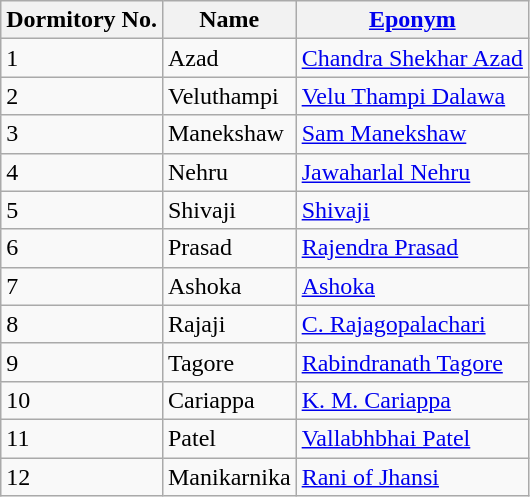<table class="wikitable sortable">
<tr>
<th>Dormitory No.</th>
<th>Name</th>
<th><a href='#'>Eponym</a></th>
</tr>
<tr>
<td>1</td>
<td>Azad</td>
<td><a href='#'>Chandra Shekhar Azad</a></td>
</tr>
<tr>
<td>2</td>
<td>Veluthampi</td>
<td><a href='#'>Velu Thampi Dalawa</a></td>
</tr>
<tr>
<td>3</td>
<td>Manekshaw</td>
<td><a href='#'>Sam Manekshaw</a></td>
</tr>
<tr>
<td>4</td>
<td>Nehru</td>
<td><a href='#'>Jawaharlal Nehru</a></td>
</tr>
<tr>
<td>5</td>
<td>Shivaji</td>
<td><a href='#'>Shivaji</a></td>
</tr>
<tr>
<td>6</td>
<td>Prasad</td>
<td><a href='#'>Rajendra Prasad</a></td>
</tr>
<tr>
<td>7</td>
<td>Ashoka</td>
<td><a href='#'>Ashoka</a></td>
</tr>
<tr>
<td>8</td>
<td>Rajaji</td>
<td><a href='#'>C. Rajagopalachari</a></td>
</tr>
<tr>
<td>9</td>
<td>Tagore</td>
<td><a href='#'>Rabindranath Tagore</a></td>
</tr>
<tr>
<td>10</td>
<td>Cariappa</td>
<td><a href='#'>K. M. Cariappa</a></td>
</tr>
<tr>
<td>11</td>
<td>Patel</td>
<td><a href='#'>Vallabhbhai Patel</a></td>
</tr>
<tr>
<td>12</td>
<td>Manikarnika</td>
<td><a href='#'>Rani of Jhansi</a></td>
</tr>
</table>
